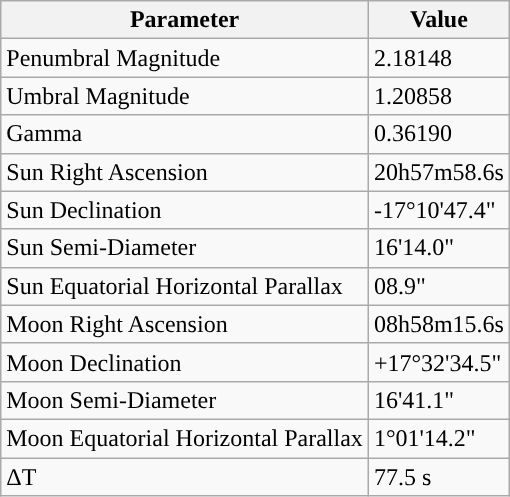<table class="wikitable">
<tr>
<th>Parameter</th>
<th>Value</th>
</tr>
<tr>
<td>Penumbral Magnitude</td>
<td>2.18148</td>
</tr>
<tr>
<td>Umbral Magnitude</td>
<td>1.20858</td>
</tr>
<tr>
<td>Gamma</td>
<td>0.36190</td>
</tr>
<tr>
<td>Sun Right Ascension</td>
<td>20h57m58.6s</td>
</tr>
<tr>
<td>Sun Declination</td>
<td>-17°10'47.4"</td>
</tr>
<tr>
<td>Sun Semi-Diameter</td>
<td>16'14.0"</td>
</tr>
<tr>
<td>Sun Equatorial Horizontal Parallax</td>
<td>08.9"</td>
</tr>
<tr>
<td>Moon Right Ascension</td>
<td>08h58m15.6s</td>
</tr>
<tr>
<td>Moon Declination</td>
<td>+17°32'34.5"</td>
</tr>
<tr>
<td>Moon Semi-Diameter</td>
<td>16'41.1"</td>
</tr>
<tr>
<td>Moon Equatorial Horizontal Parallax</td>
<td>1°01'14.2"</td>
</tr>
<tr>
<td>ΔT</td>
<td>77.5 s</td>
</tr>
</table>
